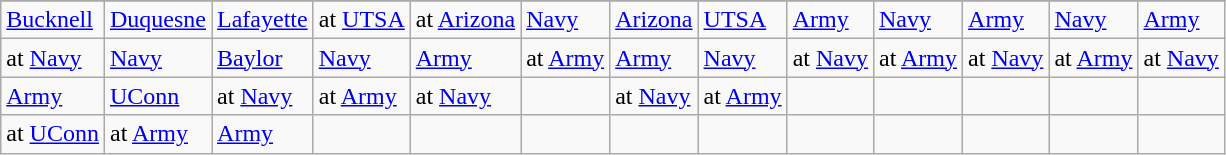<table class="wikitable">
<tr>
</tr>
<tr>
<td><a href='#'>Bucknell</a></td>
<td><a href='#'>Duquesne</a></td>
<td><a href='#'>Lafayette</a></td>
<td>at <a href='#'>UTSA</a></td>
<td>at <a href='#'>Arizona</a></td>
<td><a href='#'>Navy</a></td>
<td><a href='#'>Arizona</a></td>
<td><a href='#'>UTSA</a></td>
<td><a href='#'>Army</a></td>
<td><a href='#'>Navy</a></td>
<td><a href='#'>Army</a></td>
<td><a href='#'>Navy</a></td>
<td><a href='#'>Army</a></td>
</tr>
<tr>
<td>at <a href='#'>Navy</a></td>
<td><a href='#'>Navy</a></td>
<td><a href='#'>Baylor</a></td>
<td><a href='#'>Navy</a></td>
<td><a href='#'>Army</a></td>
<td>at <a href='#'>Army</a></td>
<td><a href='#'>Army</a></td>
<td><a href='#'>Navy</a></td>
<td>at <a href='#'>Navy</a></td>
<td>at <a href='#'>Army</a></td>
<td>at <a href='#'>Navy</a></td>
<td>at <a href='#'>Army</a></td>
<td>at <a href='#'>Navy</a></td>
</tr>
<tr>
<td><a href='#'>Army</a></td>
<td><a href='#'>UConn</a></td>
<td>at <a href='#'>Navy</a></td>
<td>at <a href='#'>Army</a></td>
<td>at <a href='#'>Navy</a></td>
<td></td>
<td>at <a href='#'>Navy</a></td>
<td>at <a href='#'>Army</a></td>
<td></td>
<td></td>
<td></td>
<td></td>
<td></td>
</tr>
<tr>
<td>at <a href='#'>UConn</a></td>
<td>at <a href='#'>Army</a></td>
<td><a href='#'>Army</a></td>
<td></td>
<td></td>
<td></td>
<td></td>
<td></td>
<td></td>
<td></td>
<td></td>
<td></td>
<td></td>
</tr>
</table>
